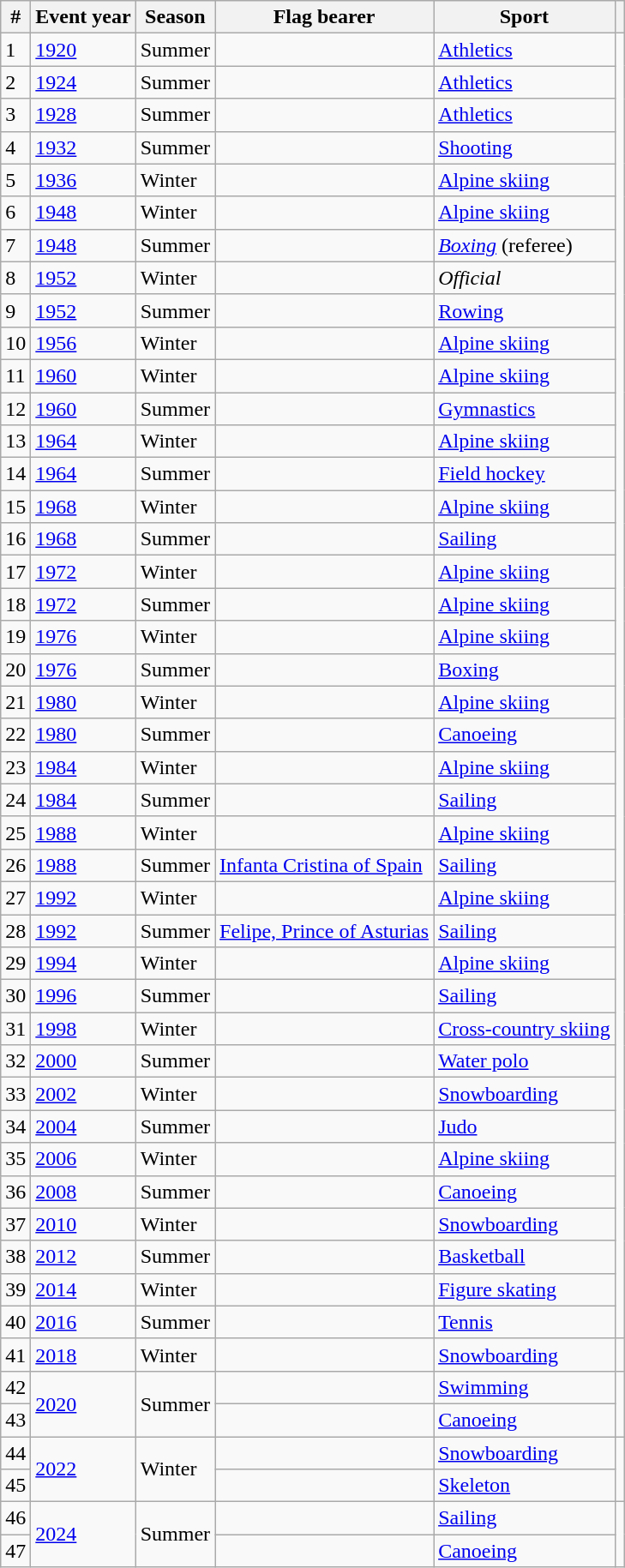<table class="wikitable sortable">
<tr>
<th>#</th>
<th>Event year</th>
<th>Season</th>
<th>Flag bearer</th>
<th>Sport</th>
<th></th>
</tr>
<tr>
<td>1</td>
<td><a href='#'>1920</a></td>
<td>Summer</td>
<td></td>
<td><a href='#'>Athletics</a></td>
<td rowspan=40></td>
</tr>
<tr>
<td>2</td>
<td><a href='#'>1924</a></td>
<td>Summer</td>
<td></td>
<td><a href='#'>Athletics</a></td>
</tr>
<tr>
<td>3</td>
<td><a href='#'>1928</a></td>
<td>Summer</td>
<td></td>
<td><a href='#'>Athletics</a></td>
</tr>
<tr>
<td>4</td>
<td><a href='#'>1932</a></td>
<td>Summer</td>
<td></td>
<td><a href='#'>Shooting</a></td>
</tr>
<tr>
<td>5</td>
<td><a href='#'>1936</a></td>
<td>Winter</td>
<td></td>
<td><a href='#'>Alpine skiing</a></td>
</tr>
<tr>
<td>6</td>
<td><a href='#'>1948</a></td>
<td>Winter</td>
<td></td>
<td><a href='#'>Alpine skiing</a></td>
</tr>
<tr>
<td>7</td>
<td><a href='#'>1948</a></td>
<td>Summer</td>
<td></td>
<td><em><a href='#'>Boxing</a></em> (referee)</td>
</tr>
<tr>
<td>8</td>
<td><a href='#'>1952</a></td>
<td>Winter</td>
<td></td>
<td><em>Official</em></td>
</tr>
<tr>
<td>9</td>
<td><a href='#'>1952</a></td>
<td>Summer</td>
<td></td>
<td><a href='#'>Rowing</a></td>
</tr>
<tr>
<td>10</td>
<td><a href='#'>1956</a></td>
<td>Winter</td>
<td></td>
<td><a href='#'>Alpine skiing</a></td>
</tr>
<tr>
<td>11</td>
<td><a href='#'>1960</a></td>
<td>Winter</td>
<td></td>
<td><a href='#'>Alpine skiing</a></td>
</tr>
<tr>
<td>12</td>
<td><a href='#'>1960</a></td>
<td>Summer</td>
<td></td>
<td><a href='#'>Gymnastics</a></td>
</tr>
<tr>
<td>13</td>
<td><a href='#'>1964</a></td>
<td>Winter</td>
<td></td>
<td><a href='#'>Alpine skiing</a></td>
</tr>
<tr>
<td>14</td>
<td><a href='#'>1964</a></td>
<td>Summer</td>
<td></td>
<td><a href='#'>Field hockey</a></td>
</tr>
<tr>
<td>15</td>
<td><a href='#'>1968</a></td>
<td>Winter</td>
<td></td>
<td><a href='#'>Alpine skiing</a></td>
</tr>
<tr>
<td>16</td>
<td><a href='#'>1968</a></td>
<td>Summer</td>
<td></td>
<td><a href='#'>Sailing</a></td>
</tr>
<tr>
<td>17</td>
<td><a href='#'>1972</a></td>
<td>Winter</td>
<td></td>
<td><a href='#'>Alpine skiing</a></td>
</tr>
<tr>
<td>18</td>
<td><a href='#'>1972</a></td>
<td>Summer</td>
<td></td>
<td><a href='#'>Alpine skiing</a></td>
</tr>
<tr>
<td>19</td>
<td><a href='#'>1976</a></td>
<td>Winter</td>
<td></td>
<td><a href='#'>Alpine skiing</a></td>
</tr>
<tr>
<td>20</td>
<td><a href='#'>1976</a></td>
<td>Summer</td>
<td></td>
<td><a href='#'>Boxing</a></td>
</tr>
<tr>
<td>21</td>
<td><a href='#'>1980</a></td>
<td>Winter</td>
<td></td>
<td><a href='#'>Alpine skiing</a></td>
</tr>
<tr>
<td>22</td>
<td><a href='#'>1980</a></td>
<td>Summer</td>
<td></td>
<td><a href='#'>Canoeing</a></td>
</tr>
<tr>
<td>23</td>
<td><a href='#'>1984</a></td>
<td>Winter</td>
<td></td>
<td><a href='#'>Alpine skiing</a></td>
</tr>
<tr>
<td>24</td>
<td><a href='#'>1984</a></td>
<td>Summer</td>
<td></td>
<td><a href='#'>Sailing</a></td>
</tr>
<tr>
<td>25</td>
<td><a href='#'>1988</a></td>
<td>Winter</td>
<td></td>
<td><a href='#'>Alpine skiing</a></td>
</tr>
<tr>
<td>26</td>
<td><a href='#'>1988</a></td>
<td>Summer</td>
<td><a href='#'>Infanta Cristina of Spain</a></td>
<td><a href='#'>Sailing</a></td>
</tr>
<tr>
<td>27</td>
<td><a href='#'>1992</a></td>
<td>Winter</td>
<td></td>
<td><a href='#'>Alpine skiing</a></td>
</tr>
<tr>
<td>28</td>
<td><a href='#'>1992</a></td>
<td>Summer</td>
<td><a href='#'>Felipe, Prince of Asturias</a></td>
<td><a href='#'>Sailing</a></td>
</tr>
<tr>
<td>29</td>
<td><a href='#'>1994</a></td>
<td>Winter</td>
<td></td>
<td><a href='#'>Alpine skiing</a></td>
</tr>
<tr>
<td>30</td>
<td><a href='#'>1996</a></td>
<td>Summer</td>
<td></td>
<td><a href='#'>Sailing</a></td>
</tr>
<tr>
<td>31</td>
<td><a href='#'>1998</a></td>
<td>Winter</td>
<td></td>
<td><a href='#'>Cross-country skiing</a></td>
</tr>
<tr>
<td>32</td>
<td><a href='#'>2000</a></td>
<td>Summer</td>
<td></td>
<td><a href='#'>Water polo</a></td>
</tr>
<tr>
<td>33</td>
<td><a href='#'>2002</a></td>
<td>Winter</td>
<td></td>
<td><a href='#'>Snowboarding</a></td>
</tr>
<tr>
<td>34</td>
<td><a href='#'>2004</a></td>
<td>Summer</td>
<td></td>
<td><a href='#'>Judo</a></td>
</tr>
<tr>
<td>35</td>
<td><a href='#'>2006</a></td>
<td>Winter</td>
<td></td>
<td><a href='#'>Alpine skiing</a></td>
</tr>
<tr>
<td>36</td>
<td><a href='#'>2008</a></td>
<td>Summer</td>
<td></td>
<td><a href='#'>Canoeing</a></td>
</tr>
<tr>
<td>37</td>
<td><a href='#'>2010</a></td>
<td>Winter</td>
<td></td>
<td><a href='#'>Snowboarding</a></td>
</tr>
<tr>
<td>38</td>
<td><a href='#'>2012</a></td>
<td>Summer</td>
<td></td>
<td><a href='#'>Basketball</a></td>
</tr>
<tr>
<td>39</td>
<td><a href='#'>2014</a></td>
<td>Winter</td>
<td></td>
<td><a href='#'>Figure skating</a></td>
</tr>
<tr>
<td>40</td>
<td><a href='#'>2016</a></td>
<td>Summer</td>
<td></td>
<td><a href='#'>Tennis</a></td>
</tr>
<tr>
<td>41</td>
<td><a href='#'>2018</a></td>
<td>Winter</td>
<td></td>
<td><a href='#'>Snowboarding</a></td>
<td></td>
</tr>
<tr>
<td>42</td>
<td rowspan=2><a href='#'>2020</a></td>
<td rowspan=2>Summer</td>
<td></td>
<td><a href='#'>Swimming</a></td>
<td rowspan=2></td>
</tr>
<tr>
<td>43</td>
<td></td>
<td><a href='#'>Canoeing</a></td>
</tr>
<tr>
<td>44</td>
<td rowspan=2><a href='#'>2022</a></td>
<td rowspan=2>Winter</td>
<td></td>
<td><a href='#'>Snowboarding</a></td>
<td rowspan=2></td>
</tr>
<tr>
<td>45</td>
<td></td>
<td><a href='#'>Skeleton</a></td>
</tr>
<tr>
<td>46</td>
<td rowspan=2><a href='#'>2024</a></td>
<td rowspan=2>Summer</td>
<td></td>
<td><a href='#'>Sailing</a></td>
<td rowspan=2></td>
</tr>
<tr>
<td>47</td>
<td></td>
<td><a href='#'>Canoeing</a></td>
</tr>
</table>
